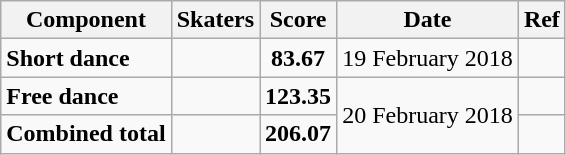<table class=wikitable>
<tr>
<th>Component</th>
<th>Skaters</th>
<th>Score</th>
<th>Date</th>
<th>Ref</th>
</tr>
<tr>
<td><strong>Short dance</strong></td>
<td></td>
<td align=center><strong>83.67</strong></td>
<td>19 February 2018</td>
<td align=center></td>
</tr>
<tr>
<td><strong>Free dance</strong></td>
<td></td>
<td align=center><strong>123.35</strong></td>
<td rowspan="2">20 February 2018</td>
<td align=center></td>
</tr>
<tr>
<td><strong>Combined total</strong></td>
<td></td>
<td align="center"><strong>206.07</strong></td>
<td align="center"></td>
</tr>
</table>
